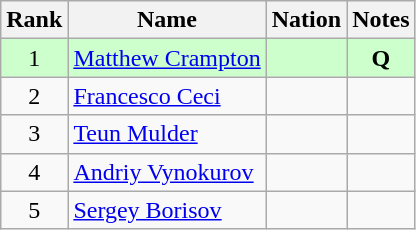<table class="wikitable sortable" style="text-align:center">
<tr>
<th>Rank</th>
<th>Name</th>
<th>Nation</th>
<th>Notes</th>
</tr>
<tr bgcolor=ccffcc>
<td>1</td>
<td align=left><a href='#'>Matthew Crampton</a></td>
<td align=left></td>
<td><strong>Q</strong></td>
</tr>
<tr>
<td>2</td>
<td align=left><a href='#'>Francesco Ceci</a></td>
<td align=left></td>
<td></td>
</tr>
<tr>
<td>3</td>
<td align=left><a href='#'>Teun Mulder</a></td>
<td align=left></td>
<td></td>
</tr>
<tr>
<td>4</td>
<td align=left><a href='#'>Andriy Vynokurov</a></td>
<td align=left></td>
<td></td>
</tr>
<tr>
<td>5</td>
<td align=left><a href='#'>Sergey Borisov</a></td>
<td align=left></td>
<td></td>
</tr>
</table>
